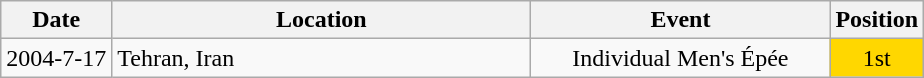<table class="wikitable" style="text-align:center;">
<tr>
<th>Date</th>
<th style="width:17em">Location</th>
<th style="width:12em">Event</th>
<th>Position</th>
</tr>
<tr>
<td>2004-7-17</td>
<td align="left"> Tehran, Iran</td>
<td>Individual Men's Épée</td>
<td bgcolor="gold">1st</td>
</tr>
</table>
